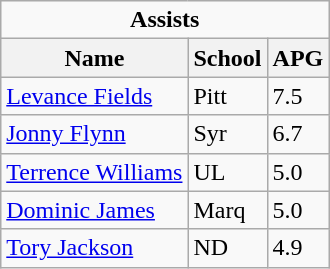<table class="wikitable">
<tr>
<td colspan=3 style="text-align:center;"><strong>Assists</strong></td>
</tr>
<tr>
<th>Name</th>
<th>School</th>
<th>APG</th>
</tr>
<tr>
<td><a href='#'>Levance Fields</a></td>
<td>Pitt</td>
<td>7.5</td>
</tr>
<tr>
<td><a href='#'>Jonny Flynn</a></td>
<td>Syr</td>
<td>6.7</td>
</tr>
<tr>
<td><a href='#'>Terrence Williams</a></td>
<td>UL</td>
<td>5.0</td>
</tr>
<tr>
<td><a href='#'>Dominic James</a></td>
<td>Marq</td>
<td>5.0</td>
</tr>
<tr>
<td><a href='#'>Tory Jackson</a></td>
<td>ND</td>
<td>4.9</td>
</tr>
</table>
